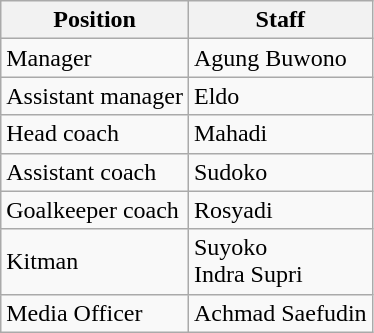<table class="wikitable">
<tr>
<th>Position</th>
<th>Staff</th>
</tr>
<tr>
<td>Manager</td>
<td> Agung Buwono</td>
</tr>
<tr>
<td>Assistant manager</td>
<td> Eldo</td>
</tr>
<tr>
<td>Head coach</td>
<td> Mahadi</td>
</tr>
<tr>
<td>Assistant coach</td>
<td> Sudoko</td>
</tr>
<tr>
<td>Goalkeeper coach</td>
<td> Rosyadi</td>
</tr>
<tr>
<td>Kitman</td>
<td> Suyoko <br>  Indra Supri</td>
</tr>
<tr>
<td>Media Officer</td>
<td> Achmad Saefudin</td>
</tr>
</table>
